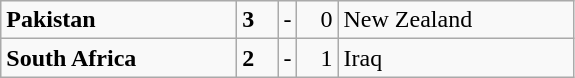<table class="wikitable">
<tr>
<td width=150> <strong>Pakistan</strong></td>
<td style="width:20px; text-align:left;"><strong>3</strong></td>
<td>-</td>
<td style="width:20px; text-align:right;">0</td>
<td width=150> New Zealand</td>
</tr>
<tr>
<td> <strong>South Africa</strong></td>
<td style="text-align:left;"><strong>2</strong></td>
<td>-</td>
<td style="text-align:right;">1</td>
<td> Iraq</td>
</tr>
</table>
